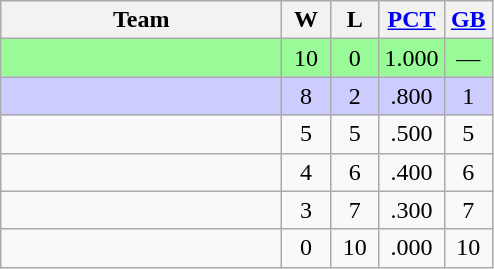<table class="wikitable" style="text-align:center">
<tr>
<th width=180px>Team</th>
<th width=25px>W</th>
<th width=25px>L</th>
<th width=35px><a href='#'>PCT</a></th>
<th width=25px><a href='#'>GB</a></th>
</tr>
<tr bgcolor=#98fb98>
<td align="left"></td>
<td>10</td>
<td>0</td>
<td>1.000</td>
<td>—</td>
</tr>
<tr bgcolor=#CCCCFF>
<td align="left"></td>
<td>8</td>
<td>2</td>
<td>.800</td>
<td>1</td>
</tr>
<tr>
<td align="left"></td>
<td>5</td>
<td>5</td>
<td>.500</td>
<td>5</td>
</tr>
<tr>
<td align="left"></td>
<td>4</td>
<td>6</td>
<td>.400</td>
<td>6</td>
</tr>
<tr>
<td align="left"></td>
<td>3</td>
<td>7</td>
<td>.300</td>
<td>7</td>
</tr>
<tr>
<td align="left"><strong></strong></td>
<td>0</td>
<td>10</td>
<td>.000</td>
<td>10</td>
</tr>
</table>
